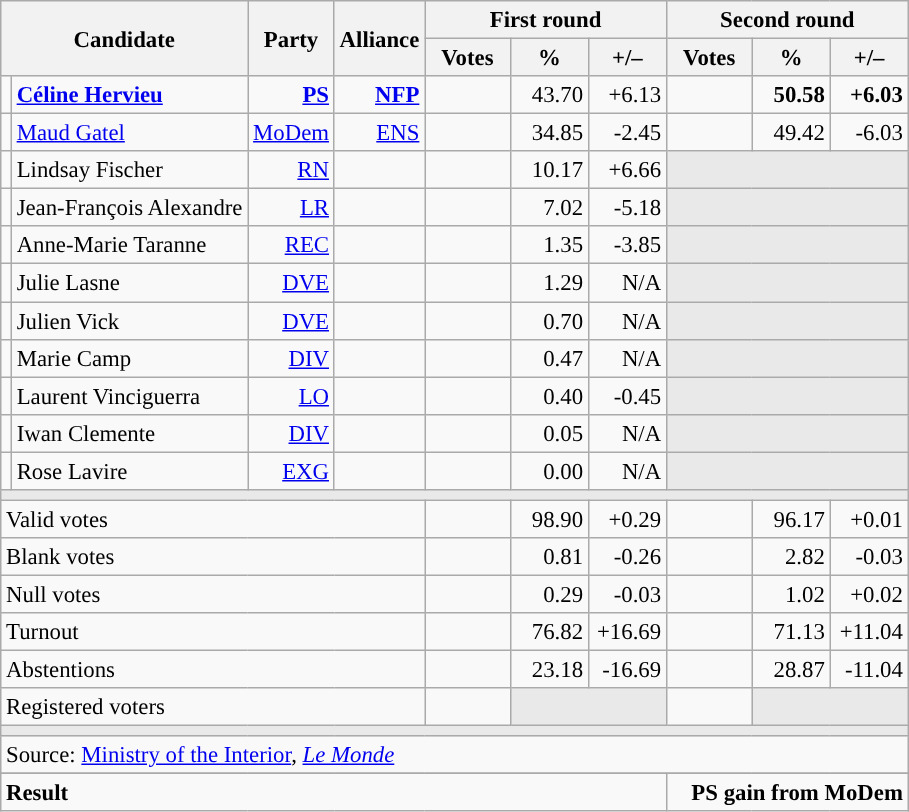<table class="wikitable" style="text-align:right;font-size:95%;">
<tr>
<th rowspan="2" colspan="2">Candidate</th>
<th rowspan="2">Party</th>
<th rowspan="2">Alliance</th>
<th colspan="3">First round</th>
<th colspan="3">Second round</th>
</tr>
<tr>
<th style="width:50px;">Votes</th>
<th style="width:45px;">%</th>
<th style="width:45px;">+/–</th>
<th style="width:50px;">Votes</th>
<th style="width:45px;">%</th>
<th style="width:45px;">+/–</th>
</tr>
<tr>
<td style="color:inherit;background:"></td>
<td style="text-align:left;"><strong><a href='#'>Céline Hervieu</a></strong></td>
<td><a href='#'><strong>PS</strong></a></td>
<td><a href='#'><strong>NFP</strong></a></td>
<td></td>
<td>43.70</td>
<td>+6.13</td>
<td><strong></strong></td>
<td><strong>50.58</strong></td>
<td><strong>+6.03</strong></td>
</tr>
<tr>
<td style="color:inherit;background:"></td>
<td style="text-align:left;"><a href='#'>Maud Gatel</a></td>
<td><a href='#'>MoDem</a></td>
<td><a href='#'>ENS</a></td>
<td></td>
<td>34.85</td>
<td>-2.45</td>
<td></td>
<td>49.42</td>
<td>-6.03</td>
</tr>
<tr>
<td style="color:inherit;background:"></td>
<td style="text-align:left;">Lindsay Fischer</td>
<td><a href='#'>RN</a></td>
<td></td>
<td></td>
<td>10.17</td>
<td>+6.66</td>
<td colspan="3" style="background:#E9E9E9;"></td>
</tr>
<tr>
<td style="color:inherit;background:"></td>
<td style="text-align:left;">Jean-François Alexandre</td>
<td><a href='#'>LR</a></td>
<td></td>
<td></td>
<td>7.02</td>
<td>-5.18</td>
<td colspan="3" style="background:#E9E9E9;"></td>
</tr>
<tr>
<td style="color:inherit;background:"></td>
<td style="text-align:left;">Anne-Marie Taranne</td>
<td><a href='#'>REC</a></td>
<td></td>
<td></td>
<td>1.35</td>
<td>-3.85</td>
<td colspan="3" style="background:#E9E9E9;"></td>
</tr>
<tr>
<td style="color:inherit;background:"></td>
<td style="text-align:left;">Julie Lasne</td>
<td><a href='#'>DVE</a></td>
<td></td>
<td></td>
<td>1.29</td>
<td>N/A</td>
<td colspan="3" style="background:#E9E9E9;"></td>
</tr>
<tr>
<td style="color:inherit;background:"></td>
<td style="text-align:left;">Julien Vick</td>
<td><a href='#'>DVE</a></td>
<td></td>
<td></td>
<td>0.70</td>
<td>N/A</td>
<td colspan="3" style="background:#E9E9E9;"></td>
</tr>
<tr>
<td style="color:inherit;background:"></td>
<td style="text-align:left;">Marie Camp</td>
<td><a href='#'>DIV</a></td>
<td></td>
<td></td>
<td>0.47</td>
<td>N/A</td>
<td colspan="3" style="background:#E9E9E9;"></td>
</tr>
<tr>
<td style="color:inherit;background:"></td>
<td style="text-align:left;">Laurent Vinciguerra</td>
<td><a href='#'>LO</a></td>
<td></td>
<td></td>
<td>0.40</td>
<td>-0.45</td>
<td colspan="3" style="background:#E9E9E9;"></td>
</tr>
<tr>
<td style="color:inherit;background:"></td>
<td style="text-align:left;">Iwan Clemente</td>
<td><a href='#'>DIV</a></td>
<td></td>
<td></td>
<td>0.05</td>
<td>N/A</td>
<td colspan="3" style="background:#E9E9E9;"></td>
</tr>
<tr>
<td style="color:inherit;background:"></td>
<td style="text-align:left;">Rose Lavire</td>
<td><a href='#'>EXG</a></td>
<td></td>
<td></td>
<td>0.00</td>
<td>N/A</td>
<td colspan="3" style="background:#E9E9E9;"></td>
</tr>
<tr>
<td colspan="10" style="background:#E9E9E9;"></td>
</tr>
<tr>
<td colspan="4" style="text-align:left;">Valid votes</td>
<td></td>
<td>98.90</td>
<td>+0.29</td>
<td></td>
<td>96.17</td>
<td>+0.01</td>
</tr>
<tr>
<td colspan="4" style="text-align:left;">Blank votes</td>
<td></td>
<td>0.81</td>
<td>-0.26</td>
<td></td>
<td>2.82</td>
<td>-0.03</td>
</tr>
<tr>
<td colspan="4" style="text-align:left;">Null votes</td>
<td></td>
<td>0.29</td>
<td>-0.03</td>
<td></td>
<td>1.02</td>
<td>+0.02</td>
</tr>
<tr>
<td colspan="4" style="text-align:left;">Turnout</td>
<td></td>
<td>76.82</td>
<td>+16.69</td>
<td></td>
<td>71.13</td>
<td>+11.04</td>
</tr>
<tr>
<td colspan="4" style="text-align:left;">Abstentions</td>
<td></td>
<td>23.18</td>
<td>-16.69</td>
<td></td>
<td>28.87</td>
<td>-11.04</td>
</tr>
<tr>
<td colspan="4" style="text-align:left;">Registered voters</td>
<td></td>
<td colspan="2" style="background:#E9E9E9;"></td>
<td></td>
<td colspan="2" style="background:#E9E9E9;"></td>
</tr>
<tr>
<td colspan="10" style="background:#E9E9E9;"></td>
</tr>
<tr>
<td colspan="10" style="text-align:left;">Source: <a href='#'>Ministry of the Interior</a>, <em><a href='#'>Le Monde</a></em></td>
</tr>
<tr>
</tr>
<tr style="font-weight:bold">
<td colspan="7" style="text-align:left;">Result</td>
<td colspan="7" style="background-color:">PS gain from MoDem</td>
</tr>
</table>
